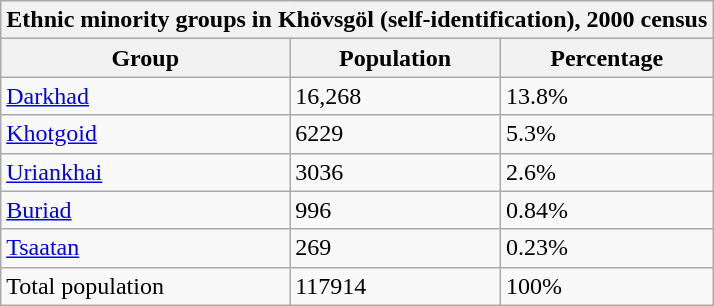<table class="wikitable">
<tr>
<th style="text-align:center;" colspan="3">Ethnic minority groups in Khövsgöl (self-identification), 2000 census</th>
</tr>
<tr>
<th>Group</th>
<th>Population</th>
<th>Percentage</th>
</tr>
<tr>
<td><a href='#'>Darkhad</a></td>
<td>16,268</td>
<td>13.8%</td>
</tr>
<tr>
<td><a href='#'>Khotgoid</a></td>
<td>6229</td>
<td>5.3%</td>
</tr>
<tr>
<td><a href='#'>Uriankhai</a></td>
<td>3036</td>
<td>2.6%</td>
</tr>
<tr>
<td><a href='#'>Buriad</a></td>
<td>996</td>
<td>0.84%</td>
</tr>
<tr>
<td><a href='#'>Tsaatan</a></td>
<td>269</td>
<td>0.23%</td>
</tr>
<tr>
<td>Total population</td>
<td>117914</td>
<td>100%</td>
</tr>
</table>
